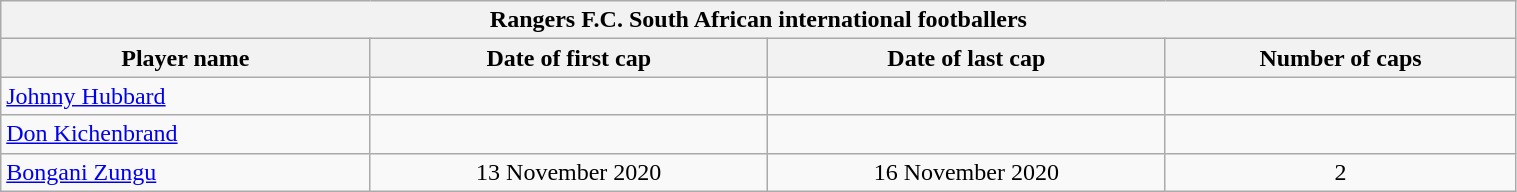<table class="wikitable plainrowheaders" style="width: 80%;">
<tr>
<th colspan=5>Rangers F.C. South African international footballers </th>
</tr>
<tr>
<th scope="col">Player name</th>
<th scope="col">Date of first cap</th>
<th scope="col">Date of last cap</th>
<th scope="col">Number of caps</th>
</tr>
<tr>
<td><a href='#'>Johnny Hubbard</a></td>
<td align="center"></td>
<td align="center"></td>
<td align="center"></td>
</tr>
<tr>
<td><a href='#'>Don Kichenbrand</a></td>
<td align="center"></td>
<td align="center"></td>
<td align="center"></td>
</tr>
<tr>
<td><a href='#'>Bongani Zungu</a></td>
<td align="center">13 November 2020</td>
<td align="center">16 November 2020</td>
<td align="center">2</td>
</tr>
</table>
